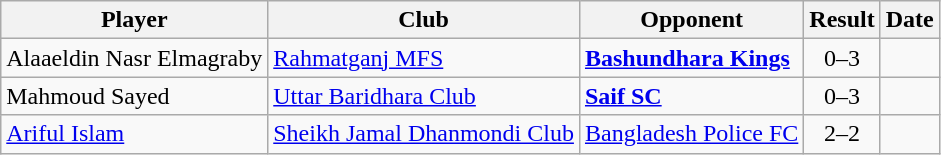<table class="wikitable">
<tr>
<th>Player</th>
<th>Club</th>
<th>Opponent</th>
<th style="text-align:center">Result</th>
<th>Date</th>
</tr>
<tr>
<td> Alaaeldin Nasr Elmagraby</td>
<td><a href='#'>Rahmatganj MFS</a></td>
<td><strong><a href='#'>Bashundhara Kings</a></strong></td>
<td align="center">0–3</td>
<td></td>
</tr>
<tr>
<td> Mahmoud Sayed</td>
<td><a href='#'>Uttar Baridhara Club</a></td>
<td><strong><a href='#'>Saif SC</a></strong></td>
<td align="center">0–3</td>
<td></td>
</tr>
<tr>
<td> <a href='#'>Ariful Islam</a></td>
<td><a href='#'>Sheikh Jamal Dhanmondi Club</a></td>
<td><a href='#'>Bangladesh Police FC</a></td>
<td align="center">2–2</td>
<td></td>
</tr>
</table>
